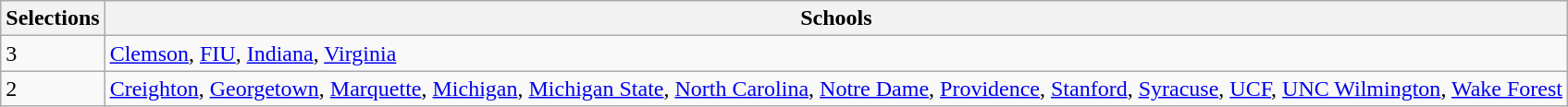<table class="wikitable sortable" style="text-align:left">
<tr>
<th>Selections</th>
<th class="unsortable">Schools</th>
</tr>
<tr>
<td>3</td>
<td><a href='#'>Clemson</a>, <a href='#'>FIU</a>, <a href='#'>Indiana</a>, <a href='#'>Virginia</a></td>
</tr>
<tr>
<td>2</td>
<td><a href='#'>Creighton</a>, <a href='#'>Georgetown</a>, <a href='#'>Marquette</a>, <a href='#'>Michigan</a>, <a href='#'>Michigan State</a>, <a href='#'>North Carolina</a>, <a href='#'>Notre Dame</a>, <a href='#'>Providence</a>, <a href='#'>Stanford</a>, <a href='#'>Syracuse</a>, <a href='#'>UCF</a>, <a href='#'>UNC Wilmington</a>, <a href='#'>Wake Forest</a></td>
</tr>
</table>
